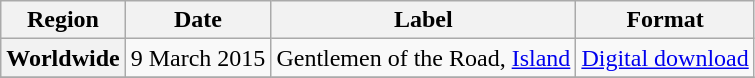<table class="wikitable sortable plainrowheaders">
<tr>
<th scope="col">Region</th>
<th scope="col">Date</th>
<th scope="col">Label</th>
<th scope="col">Format</th>
</tr>
<tr>
<th scope="row">Worldwide</th>
<td rowspan="1">9 March 2015</td>
<td rowspan="1">Gentlemen of the Road, <a href='#'>Island</a></td>
<td rowspan="1"><a href='#'>Digital download</a></td>
</tr>
<tr>
</tr>
</table>
